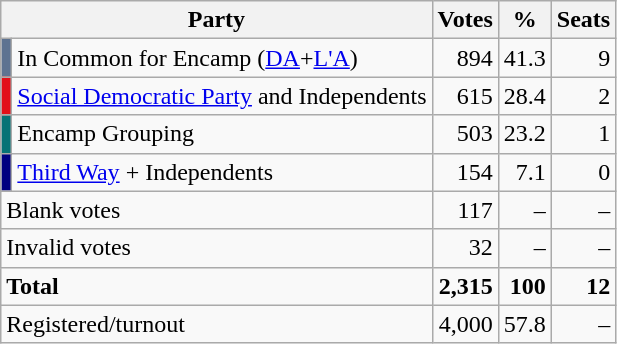<table class=wikitable style=text-align:right>
<tr>
<th colspan="2">Party</th>
<th>Votes</th>
<th>%</th>
<th>Seats</th>
</tr>
<tr>
<td bgcolor="#5e7391"></td>
<td align="left">In Common for Encamp (<a href='#'>DA</a>+<a href='#'>L'A</a>)</td>
<td>894</td>
<td>41.3</td>
<td>9</td>
</tr>
<tr>
<td bgcolor="#E21019"></td>
<td align=left><a href='#'>Social Democratic Party</a> and Independents</td>
<td>615</td>
<td>28.4</td>
<td>2</td>
</tr>
<tr>
<td bgcolor = #077376></td>
<td align=left>Encamp Grouping</td>
<td>503</td>
<td>23.2</td>
<td>1</td>
</tr>
<tr>
<td bgcolor="#000080"></td>
<td align="left"><a href='#'>Third Way</a> + Independents</td>
<td>154</td>
<td>7.1</td>
<td>0</td>
</tr>
<tr>
<td colspan=2 align=left>Blank votes</td>
<td>117</td>
<td>–</td>
<td>–</td>
</tr>
<tr>
<td colspan=2 align=left>Invalid votes</td>
<td>32</td>
<td>–</td>
<td>–</td>
</tr>
<tr>
<td colspan=2 align=left><strong>Total</strong></td>
<td><strong>2,315</strong></td>
<td><strong>100</strong></td>
<td><strong>12</strong></td>
</tr>
<tr>
<td colspan=2 align=left>Registered/turnout</td>
<td>4,000</td>
<td>57.8</td>
<td>–</td>
</tr>
</table>
